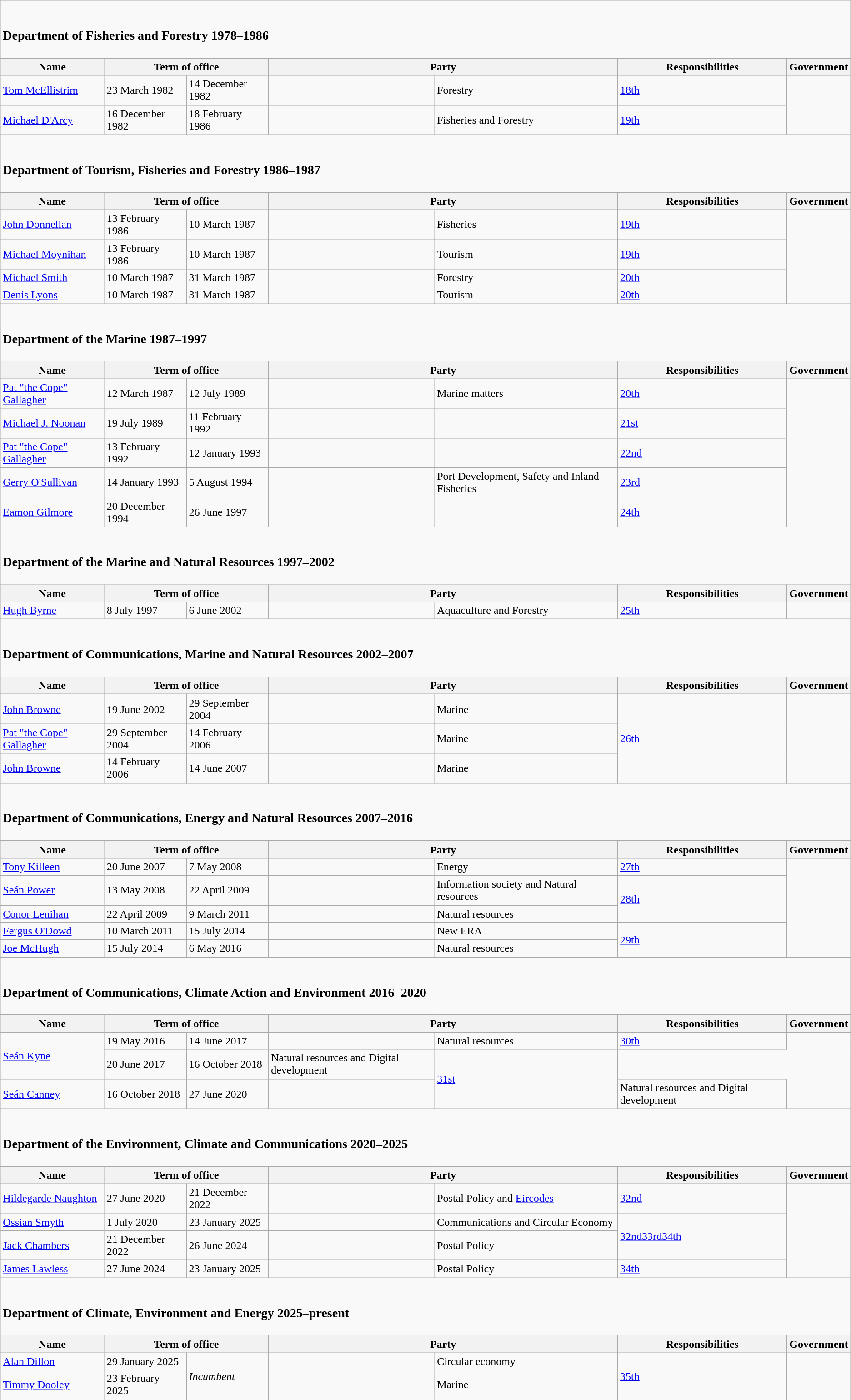<table class="wikitable">
<tr>
<td colspan="7"><br><h3>Department of Fisheries and Forestry 1978–1986</h3></td>
</tr>
<tr>
<th>Name</th>
<th colspan="2">Term of office</th>
<th colspan="2">Party</th>
<th>Responsibilities</th>
<th>Government</th>
</tr>
<tr>
<td><a href='#'>Tom McEllistrim</a></td>
<td>23 March 1982</td>
<td>14 December 1982</td>
<td></td>
<td>Forestry</td>
<td><a href='#'>18th</a></td>
</tr>
<tr>
<td><a href='#'>Michael D'Arcy</a></td>
<td>16 December 1982</td>
<td>18 February 1986</td>
<td></td>
<td>Fisheries and Forestry</td>
<td><a href='#'>19th</a></td>
</tr>
<tr>
<td colspan="7"><br><h3>Department of Tourism, Fisheries and Forestry 1986–1987</h3></td>
</tr>
<tr>
<th>Name</th>
<th colspan="2">Term of office</th>
<th colspan="2">Party</th>
<th>Responsibilities</th>
<th>Government</th>
</tr>
<tr>
<td><a href='#'>John Donnellan</a></td>
<td>13 February 1986</td>
<td>10 March 1987</td>
<td></td>
<td>Fisheries</td>
<td><a href='#'>19th</a></td>
</tr>
<tr>
<td><a href='#'>Michael Moynihan</a></td>
<td>13 February 1986</td>
<td>10 March 1987</td>
<td></td>
<td>Tourism</td>
<td><a href='#'>19th</a></td>
</tr>
<tr>
<td><a href='#'>Michael Smith</a></td>
<td>10 March 1987</td>
<td>31 March 1987</td>
<td></td>
<td>Forestry</td>
<td><a href='#'>20th</a></td>
</tr>
<tr>
<td><a href='#'>Denis Lyons</a></td>
<td>10 March 1987</td>
<td>31 March 1987</td>
<td></td>
<td>Tourism</td>
<td><a href='#'>20th</a></td>
</tr>
<tr>
<td colspan="7"><br><h3>Department of the Marine 1987–1997</h3></td>
</tr>
<tr>
<th>Name</th>
<th colspan="2">Term of office</th>
<th colspan="2">Party</th>
<th>Responsibilities</th>
<th>Government</th>
</tr>
<tr>
<td><a href='#'>Pat "the Cope" Gallagher</a></td>
<td>12 March 1987</td>
<td>12 July 1989</td>
<td></td>
<td>Marine matters</td>
<td><a href='#'>20th</a></td>
</tr>
<tr>
<td><a href='#'>Michael J. Noonan</a></td>
<td>19 July 1989</td>
<td>11 February 1992</td>
<td></td>
<td></td>
<td><a href='#'>21st</a></td>
</tr>
<tr>
<td><a href='#'>Pat "the Cope" Gallagher</a></td>
<td>13 February 1992</td>
<td>12 January 1993</td>
<td></td>
<td></td>
<td><a href='#'>22nd</a></td>
</tr>
<tr>
<td><a href='#'>Gerry O'Sullivan</a></td>
<td>14 January 1993</td>
<td>5 August 1994</td>
<td></td>
<td>Port Development, Safety and Inland Fisheries</td>
<td><a href='#'>23rd</a></td>
</tr>
<tr>
<td><a href='#'>Eamon Gilmore</a></td>
<td>20 December 1994</td>
<td>26 June 1997</td>
<td></td>
<td></td>
<td><a href='#'>24th</a></td>
</tr>
<tr>
<td colspan="7"><br><h3>Department of the Marine and Natural Resources 1997–2002</h3></td>
</tr>
<tr>
<th>Name</th>
<th colspan="2">Term of office</th>
<th colspan="2">Party</th>
<th>Responsibilities</th>
<th>Government</th>
</tr>
<tr>
<td><a href='#'>Hugh Byrne</a></td>
<td>8 July 1997</td>
<td>6 June 2002</td>
<td></td>
<td>Aquaculture and Forestry</td>
<td><a href='#'>25th</a></td>
</tr>
<tr>
<td colspan="7"><br><h3>Department of Communications, Marine and Natural Resources 2002–2007</h3></td>
</tr>
<tr>
<th>Name</th>
<th colspan="2">Term of office</th>
<th colspan="2">Party</th>
<th>Responsibilities</th>
<th>Government</th>
</tr>
<tr>
<td><a href='#'>John Browne</a></td>
<td>19 June 2002</td>
<td>29 September 2004</td>
<td></td>
<td>Marine</td>
<td rowspan=3><a href='#'>26th</a></td>
</tr>
<tr>
<td><a href='#'>Pat "the Cope" Gallagher</a></td>
<td>29 September 2004</td>
<td>14 February 2006</td>
<td></td>
<td>Marine</td>
</tr>
<tr>
<td><a href='#'>John Browne</a></td>
<td>14 February 2006</td>
<td>14 June 2007</td>
<td></td>
<td>Marine</td>
</tr>
<tr>
<td colspan="7"><br><h3>Department of Communications, Energy and Natural Resources 2007–2016</h3></td>
</tr>
<tr>
<th>Name</th>
<th colspan="2">Term of office</th>
<th colspan="2">Party</th>
<th>Responsibilities</th>
<th>Government</th>
</tr>
<tr>
<td><a href='#'>Tony Killeen</a></td>
<td>20 June 2007</td>
<td>7 May 2008</td>
<td></td>
<td>Energy</td>
<td><a href='#'>27th</a></td>
</tr>
<tr>
<td><a href='#'>Seán Power</a></td>
<td>13 May 2008</td>
<td>22 April 2009</td>
<td></td>
<td>Information society and Natural resources</td>
<td rowspan=2><a href='#'>28th</a></td>
</tr>
<tr>
<td><a href='#'>Conor Lenihan</a></td>
<td>22 April 2009</td>
<td>9 March 2011</td>
<td></td>
<td>Natural resources</td>
</tr>
<tr>
<td><a href='#'>Fergus O'Dowd</a></td>
<td>10 March 2011</td>
<td>15 July 2014</td>
<td></td>
<td>New ERA</td>
<td rowspan=2><a href='#'>29th</a></td>
</tr>
<tr>
<td><a href='#'>Joe McHugh</a></td>
<td>15 July 2014</td>
<td>6 May 2016</td>
<td></td>
<td>Natural resources</td>
</tr>
<tr>
<td colspan="7"><br><h3>Department of Communications, Climate Action and Environment 2016–2020</h3></td>
</tr>
<tr>
<th>Name</th>
<th colspan="2">Term of office</th>
<th colspan="2">Party</th>
<th>Responsibilities</th>
<th>Government</th>
</tr>
<tr>
<td rowspan=2><a href='#'>Seán Kyne</a></td>
<td>19 May 2016</td>
<td>14 June 2017</td>
<td></td>
<td>Natural resources</td>
<td><a href='#'>30th</a></td>
</tr>
<tr>
<td>20 June 2017</td>
<td>16 October 2018</td>
<td>Natural resources and Digital development</td>
<td rowspan=2><a href='#'>31st</a></td>
</tr>
<tr>
<td><a href='#'>Seán Canney</a></td>
<td>16 October 2018</td>
<td>27 June 2020</td>
<td></td>
<td>Natural resources and Digital development</td>
</tr>
<tr>
<td colspan="7"><br><h3>Department of the Environment, Climate and Communications 2020–2025</h3></td>
</tr>
<tr>
<th>Name</th>
<th colspan="2">Term of office</th>
<th colspan="2">Party</th>
<th>Responsibilities</th>
<th>Government</th>
</tr>
<tr>
<td><a href='#'>Hildegarde Naughton</a></td>
<td>27 June 2020</td>
<td>21 December 2022</td>
<td></td>
<td>Postal Policy and <a href='#'>Eircodes</a></td>
<td><a href='#'>32nd</a></td>
</tr>
<tr>
<td><a href='#'>Ossian Smyth</a></td>
<td>1 July 2020</td>
<td>23 January 2025</td>
<td></td>
<td>Communications and Circular Economy</td>
<td rowspan=2><a href='#'>32nd</a><a href='#'>33rd</a><a href='#'>34th</a></td>
</tr>
<tr>
<td><a href='#'>Jack Chambers</a></td>
<td>21 December 2022</td>
<td>26 June 2024</td>
<td></td>
<td>Postal Policy</td>
</tr>
<tr>
<td><a href='#'>James Lawless</a></td>
<td>27 June 2024</td>
<td>23 January 2025</td>
<td></td>
<td>Postal Policy</td>
<td><a href='#'>34th</a></td>
</tr>
<tr>
<td colspan="7"><br><h3>Department of Climate, Environment and Energy 2025–present</h3></td>
</tr>
<tr>
<th>Name</th>
<th colspan="2">Term of office</th>
<th colspan="2">Party</th>
<th>Responsibilities</th>
<th>Government</th>
</tr>
<tr>
<td><a href='#'>Alan Dillon</a></td>
<td>29 January 2025</td>
<td rowspan=2><em>Incumbent</em></td>
<td></td>
<td>Circular economy</td>
<td rowspan=2><a href='#'>35th</a></td>
</tr>
<tr>
<td><a href='#'>Timmy Dooley</a></td>
<td>23 February 2025</td>
<td></td>
<td>Marine</td>
</tr>
</table>
